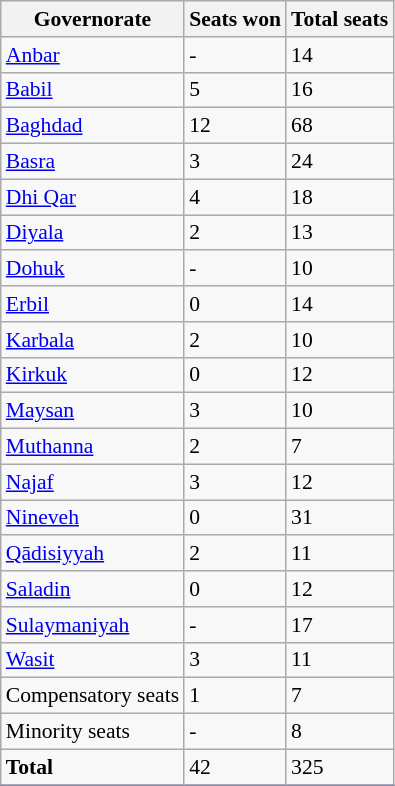<table class=wikitable style="border:1px solid #8888aa; background-color:#f8f8f8; padding:0px; font-size:90%;">
<tr>
<th>Governorate</th>
<th>Seats won</th>
<th>Total seats</th>
</tr>
<tr>
<td><a href='#'>Anbar</a></td>
<td>-</td>
<td>14</td>
</tr>
<tr>
<td><a href='#'>Babil</a></td>
<td>5</td>
<td>16</td>
</tr>
<tr>
<td><a href='#'>Baghdad</a></td>
<td>12</td>
<td>68</td>
</tr>
<tr>
<td><a href='#'>Basra</a></td>
<td>3</td>
<td>24</td>
</tr>
<tr>
<td><a href='#'>Dhi Qar</a></td>
<td>4</td>
<td>18</td>
</tr>
<tr>
<td><a href='#'>Diyala</a></td>
<td>2</td>
<td>13</td>
</tr>
<tr>
<td><a href='#'>Dohuk</a></td>
<td>-</td>
<td>10</td>
</tr>
<tr>
<td><a href='#'>Erbil</a></td>
<td>0</td>
<td>14</td>
</tr>
<tr>
<td><a href='#'>Karbala</a></td>
<td>2</td>
<td>10</td>
</tr>
<tr>
<td><a href='#'>Kirkuk</a></td>
<td>0</td>
<td>12</td>
</tr>
<tr>
<td><a href='#'>Maysan</a></td>
<td>3</td>
<td>10</td>
</tr>
<tr>
<td><a href='#'>Muthanna</a></td>
<td>2</td>
<td>7</td>
</tr>
<tr>
<td><a href='#'>Najaf</a></td>
<td>3</td>
<td>12</td>
</tr>
<tr>
<td><a href='#'>Nineveh</a></td>
<td>0</td>
<td>31</td>
</tr>
<tr>
<td><a href='#'>Qādisiyyah</a></td>
<td>2</td>
<td>11</td>
</tr>
<tr>
<td><a href='#'>Saladin</a></td>
<td>0</td>
<td>12</td>
</tr>
<tr>
<td><a href='#'>Sulaymaniyah</a></td>
<td>-</td>
<td>17</td>
</tr>
<tr>
<td><a href='#'>Wasit</a></td>
<td>3</td>
<td>11</td>
</tr>
<tr>
<td>Compensatory seats</td>
<td>1</td>
<td>7</td>
</tr>
<tr>
<td>Minority seats</td>
<td>-</td>
<td>8</td>
</tr>
<tr>
<td><strong>Total</strong></td>
<td>42</td>
<td>325</td>
</tr>
<tr>
</tr>
</table>
